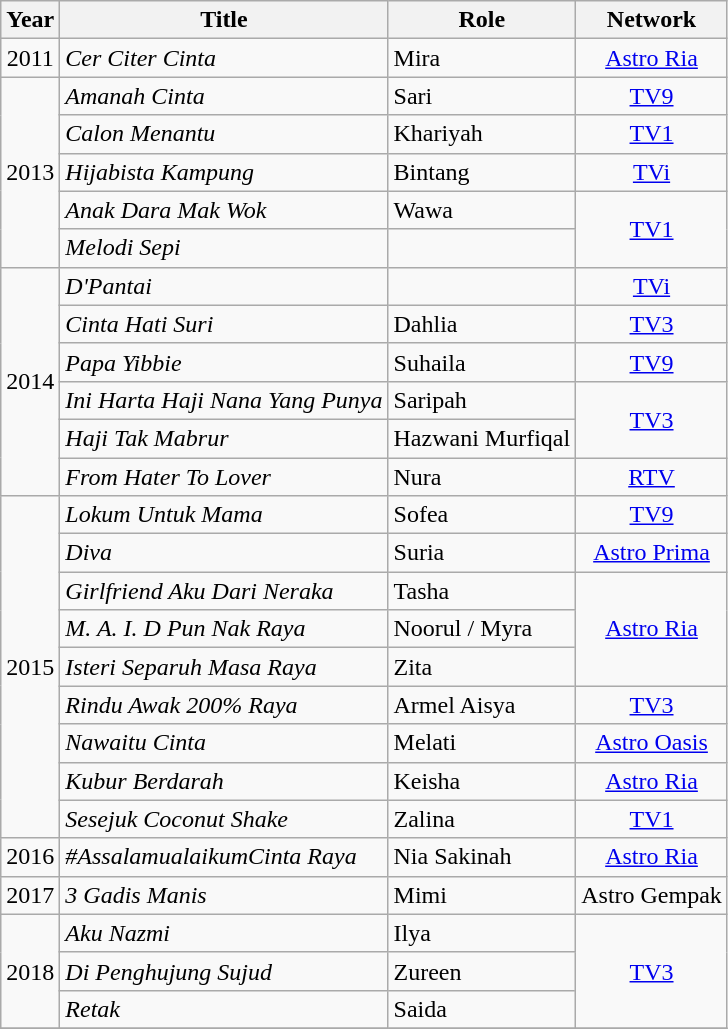<table class="wikitable">
<tr>
<th>Year</th>
<th>Title</th>
<th>Role</th>
<th>Network</th>
</tr>
<tr>
<td style="text-align:center;">2011</td>
<td><em>Cer Citer Cinta</em></td>
<td>Mira</td>
<td style="text-align:center;"><a href='#'>Astro Ria</a></td>
</tr>
<tr>
<td rowspan="5" style="text-align:center;">2013</td>
<td><em>Amanah Cinta</em></td>
<td>Sari</td>
<td style="text-align:center;"><a href='#'>TV9</a></td>
</tr>
<tr>
<td><em>Calon Menantu</em></td>
<td>Khariyah</td>
<td style="text-align:center;"><a href='#'>TV1</a></td>
</tr>
<tr>
<td><em>Hijabista Kampung</em></td>
<td>Bintang</td>
<td style="text-align:center;"><a href='#'>TVi</a></td>
</tr>
<tr>
<td><em>Anak Dara Mak Wok</em></td>
<td>Wawa</td>
<td rowspan="2" style="text-align:center;"><a href='#'>TV1</a></td>
</tr>
<tr>
<td><em>Melodi Sepi</em></td>
<td></td>
</tr>
<tr>
<td rowspan="6" style="text-align:center;">2014</td>
<td><em>D'Pantai</em></td>
<td></td>
<td style="text-align:center;"><a href='#'>TVi</a></td>
</tr>
<tr>
<td><em>Cinta Hati Suri</em></td>
<td>Dahlia</td>
<td style="text-align:center;"><a href='#'>TV3</a></td>
</tr>
<tr>
<td><em>Papa Yibbie</em></td>
<td>Suhaila</td>
<td style="text-align:center;"><a href='#'>TV9</a></td>
</tr>
<tr>
<td><em>Ini Harta Haji Nana Yang Punya</em></td>
<td>Saripah</td>
<td rowspan="2" style="text-align:center;"><a href='#'>TV3</a></td>
</tr>
<tr>
<td><em>Haji Tak Mabrur</em></td>
<td>Hazwani Murfiqal</td>
</tr>
<tr>
<td><em>From Hater To Lover</em></td>
<td>Nura</td>
<td style="text-align:center;"><a href='#'>RTV</a></td>
</tr>
<tr>
<td rowspan="9" style="text-align:center;">2015</td>
<td><em>Lokum Untuk Mama</em></td>
<td>Sofea</td>
<td style="text-align:center;"><a href='#'>TV9</a></td>
</tr>
<tr>
<td><em>Diva</em></td>
<td>Suria</td>
<td style="text-align:center;"><a href='#'>Astro Prima</a></td>
</tr>
<tr>
<td><em>Girlfriend Aku Dari Neraka</em></td>
<td>Tasha</td>
<td rowspan="3" style="text-align:center;"><a href='#'>Astro Ria</a></td>
</tr>
<tr>
<td><em>M. A. I. D Pun Nak Raya</em></td>
<td>Noorul / Myra</td>
</tr>
<tr>
<td><em>Isteri Separuh Masa Raya</em></td>
<td>Zita</td>
</tr>
<tr>
<td><em>Rindu Awak 200% Raya</em></td>
<td>Armel Aisya</td>
<td style="text-align:center;"><a href='#'>TV3</a></td>
</tr>
<tr>
<td><em>Nawaitu Cinta</em></td>
<td>Melati</td>
<td style="text-align:center;"><a href='#'>Astro Oasis</a></td>
</tr>
<tr>
<td><em>Kubur Berdarah</em></td>
<td>Keisha</td>
<td style="text-align:center;"><a href='#'>Astro Ria</a></td>
</tr>
<tr>
<td><em>Sesejuk Coconut Shake</em></td>
<td>Zalina</td>
<td style="text-align:center;"><a href='#'>TV1</a></td>
</tr>
<tr>
<td style="text-align:center;">2016</td>
<td><em>#AssalamualaikumCinta Raya</em></td>
<td>Nia Sakinah</td>
<td style="text-align:center;"><a href='#'>Astro Ria</a></td>
</tr>
<tr>
<td style="text-align:center;">2017</td>
<td><em>3 Gadis Manis</em></td>
<td>Mimi</td>
<td style="text-align:center;">Astro Gempak</td>
</tr>
<tr>
<td rowspan="3" style="text-align:center;">2018</td>
<td><em>Aku Nazmi</em></td>
<td>Ilya</td>
<td rowspan="3" style="text-align:center;"><a href='#'>TV3</a></td>
</tr>
<tr>
<td><em>Di Penghujung Sujud</em></td>
<td>Zureen</td>
</tr>
<tr>
<td><em>Retak</em></td>
<td>Saida</td>
</tr>
<tr>
</tr>
</table>
